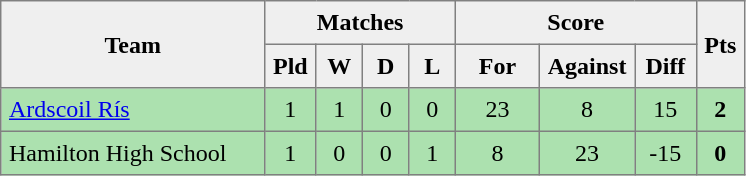<table style=border-collapse:collapse border=1 cellspacing=0 cellpadding=5>
<tr align=center bgcolor=#efefef>
<th rowspan=2 width=165>Team</th>
<th colspan=4>Matches</th>
<th colspan=3>Score</th>
<th rowspan=2width=20>Pts</th>
</tr>
<tr align=center bgcolor=#efefef>
<th width=20>Pld</th>
<th width=20>W</th>
<th width=20>D</th>
<th width=20>L</th>
<th width=45>For</th>
<th width=45>Against</th>
<th width=30>Diff</th>
</tr>
<tr align=center style="background:#ACE1AF;">
<td style="text-align:left;"><a href='#'>Ardscoil Rís</a></td>
<td>1</td>
<td>1</td>
<td>0</td>
<td>0</td>
<td>23</td>
<td>8</td>
<td>15</td>
<td><strong>2</strong></td>
</tr>
<tr align=center style="background:#ACE1AF;">
<td style="text-align:left;">Hamilton High School</td>
<td>1</td>
<td>0</td>
<td>0</td>
<td>1</td>
<td>8</td>
<td>23</td>
<td>-15</td>
<td><strong>0</strong></td>
</tr>
</table>
